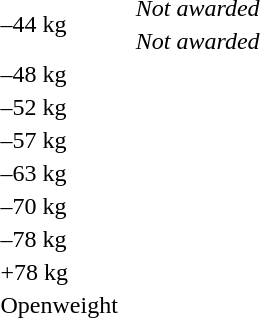<table>
<tr>
<td rowspan=2>–44 kg<br></td>
<td rowspan=2></td>
<td rowspan=2></td>
<td><em>Not awarded</em></td>
</tr>
<tr>
<td><em>Not awarded</em></td>
</tr>
<tr>
<td rowspan=2>–48 kg<br></td>
<td rowspan=2></td>
<td rowspan=2></td>
<td></td>
</tr>
<tr>
<td></td>
</tr>
<tr>
<td rowspan=2>–52 kg<br></td>
<td rowspan=2></td>
<td rowspan=2></td>
<td></td>
</tr>
<tr>
<td></td>
</tr>
<tr>
<td rowspan=2>–57 kg<br></td>
<td rowspan=2></td>
<td rowspan=2></td>
<td></td>
</tr>
<tr>
<td></td>
</tr>
<tr>
<td rowspan=2>–63 kg<br></td>
<td rowspan=2></td>
<td rowspan=2></td>
<td></td>
</tr>
<tr>
<td></td>
</tr>
<tr>
<td rowspan=2>–70 kg<br></td>
<td rowspan=2></td>
<td rowspan=2></td>
<td></td>
</tr>
<tr>
<td></td>
</tr>
<tr>
<td rowspan=2>–78 kg<br></td>
<td rowspan=2></td>
<td rowspan=2></td>
<td></td>
</tr>
<tr>
<td></td>
</tr>
<tr>
<td rowspan=2>+78 kg<br></td>
<td rowspan=2></td>
<td rowspan=2></td>
<td></td>
</tr>
<tr>
<td></td>
</tr>
<tr>
<td rowspan=2>Openweight<br></td>
<td rowspan=2></td>
<td rowspan=2></td>
<td></td>
</tr>
<tr>
<td></td>
</tr>
</table>
